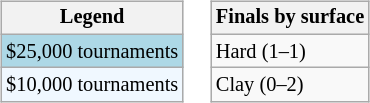<table>
<tr valign=top>
<td><br><table class=wikitable style="font-size:85%">
<tr>
<th>Legend</th>
</tr>
<tr style="background:lightblue;">
<td>$25,000 tournaments</td>
</tr>
<tr style="background:#f0f8ff;">
<td>$10,000 tournaments</td>
</tr>
</table>
</td>
<td><br><table class=wikitable style="font-size:85%">
<tr>
<th>Finals by surface</th>
</tr>
<tr>
<td>Hard (1–1)</td>
</tr>
<tr>
<td>Clay (0–2)</td>
</tr>
</table>
</td>
</tr>
</table>
